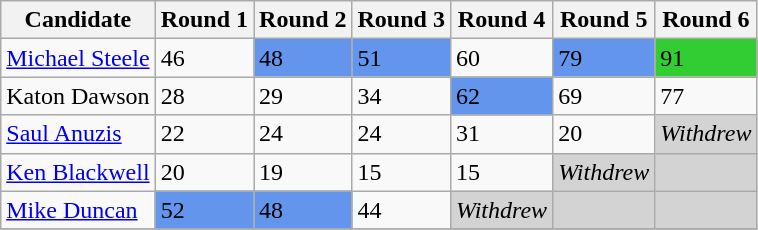<table class="wikitable">
<tr>
<th>Candidate</th>
<th>Round 1</th>
<th>Round 2</th>
<th>Round 3</th>
<th>Round 4</th>
<th>Round 5</th>
<th>Round 6</th>
</tr>
<tr>
<td><a href='#'>Michael Steele</a></td>
<td>46</td>
<td style="background:cornflowerblue;">48</td>
<td style="background:cornflowerblue;">51</td>
<td>60</td>
<td style="background:cornflowerblue;">79</td>
<td style="background:limegreen;">91</td>
</tr>
<tr>
<td>Katon Dawson</td>
<td>28</td>
<td>29</td>
<td>34</td>
<td style="background:cornflowerblue;">62</td>
<td>69</td>
<td>77</td>
</tr>
<tr>
<td><a href='#'>Saul Anuzis</a></td>
<td>22</td>
<td>24</td>
<td>24</td>
<td>31</td>
<td>20</td>
<td style="background:lightgrey;"><em>Withdrew</em></td>
</tr>
<tr>
<td><a href='#'>Ken Blackwell</a></td>
<td>20</td>
<td>19</td>
<td>15</td>
<td>15</td>
<td style="background:lightgrey;"><em>Withdrew</em></td>
<td style="background:lightgrey;"></td>
</tr>
<tr>
<td><a href='#'>Mike Duncan</a></td>
<td style="background:cornflowerblue;">52</td>
<td style="background:cornflowerblue;">48</td>
<td>44</td>
<td style="background:lightgrey;"><em>Withdrew</em></td>
<td style="background:lightgrey;"></td>
<td style="background:lightgrey;"></td>
</tr>
<tr>
</tr>
</table>
